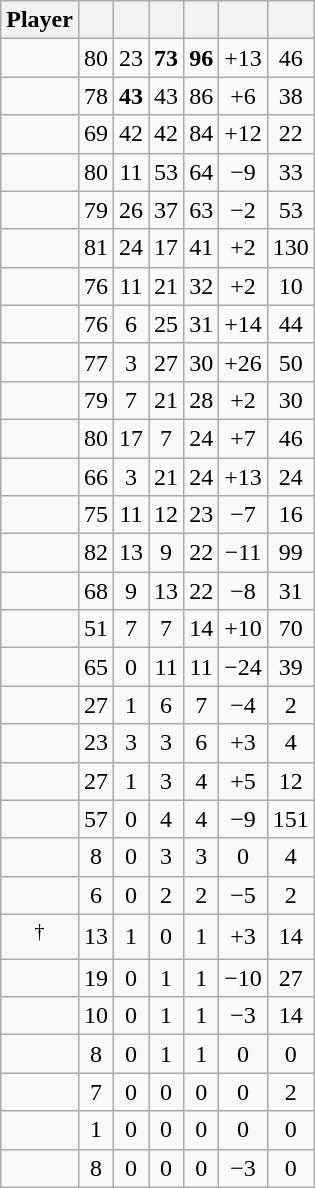<table class="wikitable sortable" style="text-align:center;">
<tr>
<th>Player</th>
<th></th>
<th></th>
<th></th>
<th></th>
<th data-sort-type="number"></th>
<th></th>
</tr>
<tr>
<td></td>
<td>80</td>
<td>23</td>
<td><strong>73</strong></td>
<td><strong>96</strong></td>
<td>+13</td>
<td>46</td>
</tr>
<tr>
<td></td>
<td>78</td>
<td><strong>43</strong></td>
<td>43</td>
<td>86</td>
<td>+6</td>
<td>38</td>
</tr>
<tr>
<td></td>
<td>69</td>
<td>42</td>
<td>42</td>
<td>84</td>
<td>+12</td>
<td>22</td>
</tr>
<tr>
<td></td>
<td>80</td>
<td>11</td>
<td>53</td>
<td>64</td>
<td>−9</td>
<td>33</td>
</tr>
<tr>
<td></td>
<td>79</td>
<td>26</td>
<td>37</td>
<td>63</td>
<td>−2</td>
<td>53</td>
</tr>
<tr>
<td></td>
<td>81</td>
<td>24</td>
<td>17</td>
<td>41</td>
<td>+2</td>
<td>130</td>
</tr>
<tr>
<td></td>
<td>76</td>
<td>11</td>
<td>21</td>
<td>32</td>
<td>+2</td>
<td>10</td>
</tr>
<tr>
<td></td>
<td>76</td>
<td>6</td>
<td>25</td>
<td>31</td>
<td>+14</td>
<td>44</td>
</tr>
<tr>
<td></td>
<td>77</td>
<td>3</td>
<td>27</td>
<td>30</td>
<td>+26</td>
<td>50</td>
</tr>
<tr>
<td></td>
<td>79</td>
<td>7</td>
<td>21</td>
<td>28</td>
<td>+2</td>
<td>30</td>
</tr>
<tr>
<td></td>
<td>80</td>
<td>17</td>
<td>7</td>
<td>24</td>
<td>+7</td>
<td>46</td>
</tr>
<tr>
<td></td>
<td>66</td>
<td>3</td>
<td>21</td>
<td>24</td>
<td>+13</td>
<td>24</td>
</tr>
<tr>
<td></td>
<td>75</td>
<td>11</td>
<td>12</td>
<td>23</td>
<td>−7</td>
<td>16</td>
</tr>
<tr>
<td></td>
<td>82</td>
<td>13</td>
<td>9</td>
<td>22</td>
<td>−11</td>
<td>99</td>
</tr>
<tr>
<td></td>
<td>68</td>
<td>9</td>
<td>13</td>
<td>22</td>
<td>−8</td>
<td>31</td>
</tr>
<tr>
<td></td>
<td>51</td>
<td>7</td>
<td>7</td>
<td>14</td>
<td>+10</td>
<td>70</td>
</tr>
<tr>
<td></td>
<td>65</td>
<td>0</td>
<td>11</td>
<td>11</td>
<td>−24</td>
<td>39</td>
</tr>
<tr>
<td></td>
<td>27</td>
<td>1</td>
<td>6</td>
<td>7</td>
<td>−4</td>
<td>2</td>
</tr>
<tr>
<td></td>
<td>23</td>
<td>3</td>
<td>3</td>
<td>6</td>
<td>+3</td>
<td>4</td>
</tr>
<tr>
<td></td>
<td>27</td>
<td>1</td>
<td>3</td>
<td>4</td>
<td>+5</td>
<td>12</td>
</tr>
<tr>
<td></td>
<td>57</td>
<td>0</td>
<td>4</td>
<td>4</td>
<td>−9</td>
<td>151</td>
</tr>
<tr>
<td></td>
<td>8</td>
<td>0</td>
<td>3</td>
<td>3</td>
<td>0</td>
<td>4</td>
</tr>
<tr>
<td></td>
<td>6</td>
<td>0</td>
<td>2</td>
<td>2</td>
<td>−5</td>
<td>2</td>
</tr>
<tr>
<td><sup>†</sup></td>
<td>13</td>
<td>1</td>
<td>0</td>
<td>1</td>
<td>+3</td>
<td>14</td>
</tr>
<tr>
<td></td>
<td>19</td>
<td>0</td>
<td>1</td>
<td>1</td>
<td>−10</td>
<td>27</td>
</tr>
<tr>
<td></td>
<td>10</td>
<td>0</td>
<td>1</td>
<td>1</td>
<td>−3</td>
<td>14</td>
</tr>
<tr>
<td></td>
<td>8</td>
<td>0</td>
<td>1</td>
<td>1</td>
<td>0</td>
<td>0</td>
</tr>
<tr>
<td></td>
<td>7</td>
<td>0</td>
<td>0</td>
<td>0</td>
<td>0</td>
<td>2</td>
</tr>
<tr>
<td></td>
<td>1</td>
<td>0</td>
<td>0</td>
<td>0</td>
<td>0</td>
<td>0</td>
</tr>
<tr>
<td></td>
<td>8</td>
<td>0</td>
<td>0</td>
<td>0</td>
<td>−3</td>
<td>0</td>
</tr>
</table>
